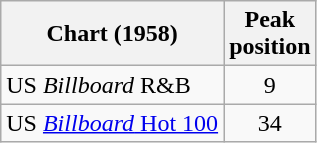<table class="wikitable sortable" border="1">
<tr>
<th>Chart (1958)</th>
<th>Peak<br>position</th>
</tr>
<tr>
<td>US <em>Billboard</em> R&B</td>
<td style="text-align:center;">9</td>
</tr>
<tr>
<td>US <a href='#'><em>Billboard</em> Hot 100</a></td>
<td style="text-align:center;">34</td>
</tr>
</table>
